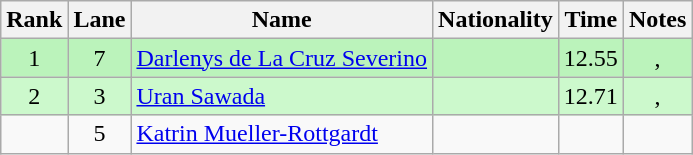<table class="wikitable sortable" style="text-align:center">
<tr>
<th>Rank</th>
<th>Lane</th>
<th>Name</th>
<th>Nationality</th>
<th>Time</th>
<th>Notes</th>
</tr>
<tr bgcolor=bbf3bb>
<td>1</td>
<td>7</td>
<td align="left"><a href='#'>Darlenys de La Cruz Severino</a></td>
<td align="left"></td>
<td>12.55</td>
<td>, </td>
</tr>
<tr bgcolor=ccf9cc>
<td>2</td>
<td>3</td>
<td align="left"><a href='#'>Uran Sawada</a></td>
<td align="left"></td>
<td>12.71</td>
<td>, </td>
</tr>
<tr>
<td></td>
<td>5</td>
<td align="left"><a href='#'>Katrin Mueller-Rottgardt</a></td>
<td align="left"></td>
<td></td>
<td></td>
</tr>
</table>
